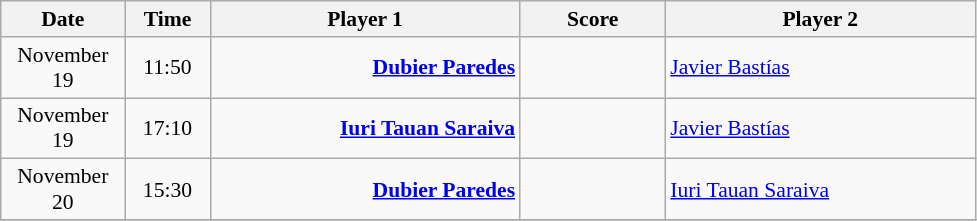<table class="wikitable" style="font-size:90%; text-align:center">
<tr>
<th width="76">Date</th>
<th width="50">Time</th>
<th width="200">Player 1</th>
<th width="90">Score</th>
<th width="200">Player 2</th>
</tr>
<tr>
<td>November 19</td>
<td>11:50</td>
<td align="right"><strong><a href='#'>Dubier Paredes</a> </strong></td>
<td></td>
<td align="left"> <a href='#'>Javier Bastías</a></td>
</tr>
<tr>
<td>November 19</td>
<td>17:10</td>
<td align="right"><strong><a href='#'>Iuri Tauan Saraiva</a> </strong></td>
<td></td>
<td align="left"> <a href='#'>Javier Bastías</a></td>
</tr>
<tr>
<td>November 20</td>
<td>15:30</td>
<td align="right"><strong><a href='#'>Dubier Paredes</a> </strong></td>
<td></td>
<td align="left"> <a href='#'>Iuri Tauan Saraiva</a></td>
</tr>
<tr>
</tr>
</table>
